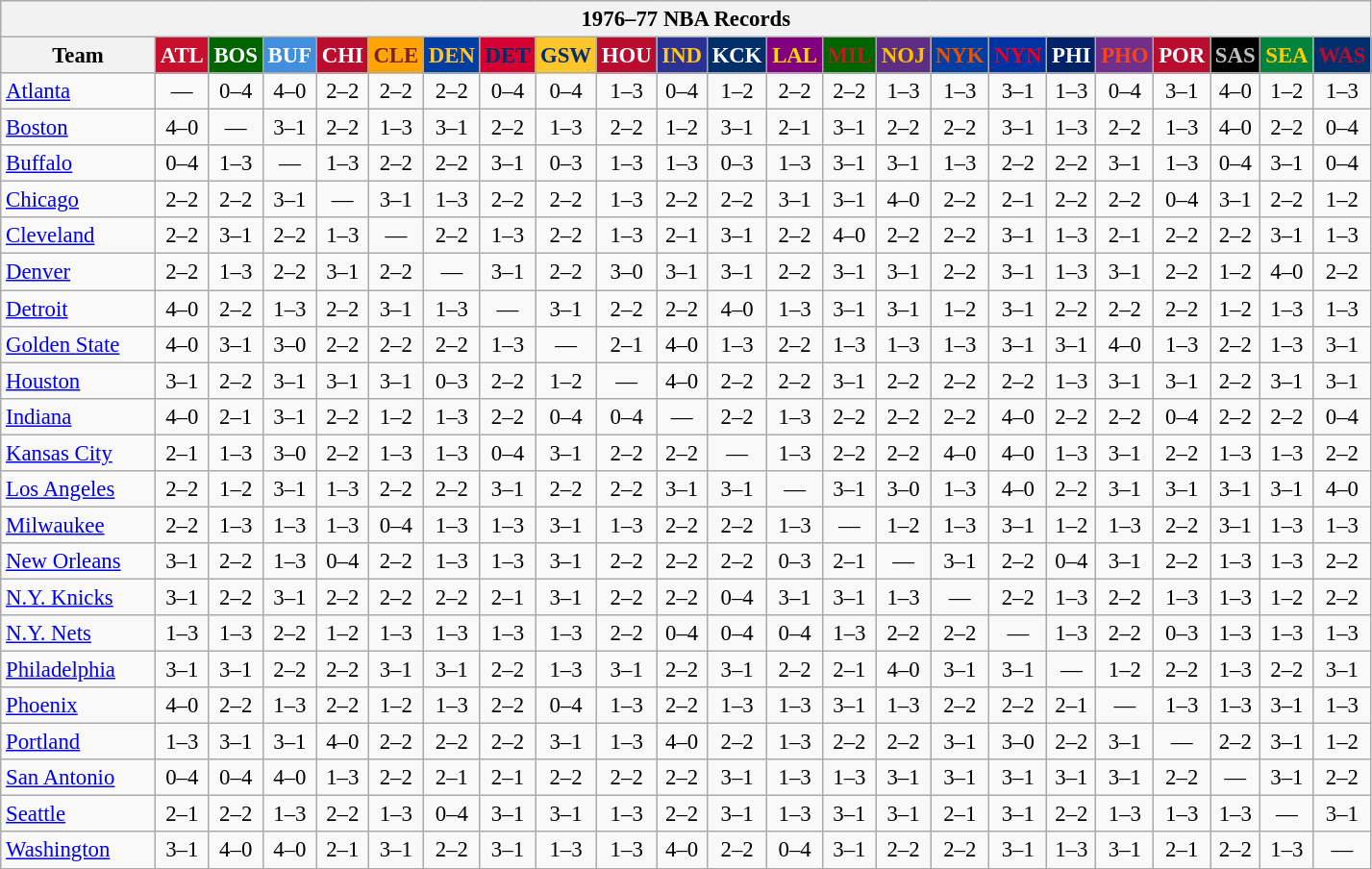<table class="wikitable" style="font-size:95%; text-align:center;">
<tr>
<th colspan=23>1976–77 NBA Records</th>
</tr>
<tr>
<th width=100>Team</th>
<th style="background:#C90F2E;color:#FFFFFF;width=35">ATL</th>
<th style="background:#006400;color:#FFFFFF;width=35">BOS</th>
<th style="background:#428FDF;color:#FFFFFF;width=35">BUF</th>
<th style="background:#BA0C2F;color:#FFFFFF;width=35">CHI</th>
<th style="background:#FFA402;color:#77222F;width=35">CLE</th>
<th style="background:#003EA4;color:#FFC72D;width=35">DEN</th>
<th style="background:#D40032;color:#012D6C;width=35">DET</th>
<th style="background:#FFC62C;color:#012F6B;width=35">GSW</th>
<th style="background:#BA0C2F;color:#FFFFFF;width=35">HOU</th>
<th style="background:#2C3294;color:#FCC624;width=35">IND</th>
<th style="background:#012F6B;color:#FFFFFF;width=35">KCK</th>
<th style="background:#800080;color:#FFD700;width=35">LAL</th>
<th style="background:#006400;color:#B22222;width=35">MIL</th>
<th style="background:#5C2F83;color:#FCC200;width=35">NOJ</th>
<th style="background:#003EA4;color:#E35208;width=35">NYK</th>
<th style="background:#0032A1;color:#E5002B;width=35">NYN</th>
<th style="background:#012268;color:#FFFFFF;width=35">PHI</th>
<th style="background:#702F8B;color:#FA4417;width=35">PHO</th>
<th style="background:#BA0C2F;color:#FFFFFF;width=35">POR</th>
<th style="background:#000000;color:#C0C0C0;width=35">SAS</th>
<th style="background:#00843D;color:#FFCD01;width=35">SEA</th>
<th style="background:#012F6D;color:#BA0C2F;width=35">WAS</th>
</tr>
<tr>
<td style="text-align:left;"><a href='#'>Atlanta</a></td>
<td>—</td>
<td>0–4</td>
<td>4–0</td>
<td>2–2</td>
<td>2–2</td>
<td>2–2</td>
<td>0–4</td>
<td>0–4</td>
<td>1–3</td>
<td>0–4</td>
<td>1–2</td>
<td>2–2</td>
<td>2–2</td>
<td>1–3</td>
<td>1–3</td>
<td>3–1</td>
<td>1–3</td>
<td>0–4</td>
<td>3–1</td>
<td>4–0</td>
<td>1–2</td>
<td>1–3</td>
</tr>
<tr>
<td style="text-align:left;"><a href='#'>Boston</a></td>
<td>4–0</td>
<td>—</td>
<td>3–1</td>
<td>2–2</td>
<td>1–3</td>
<td>3–1</td>
<td>2–2</td>
<td>1–3</td>
<td>2–2</td>
<td>1–2</td>
<td>3–1</td>
<td>2–1</td>
<td>3–1</td>
<td>2–2</td>
<td>2–2</td>
<td>3–1</td>
<td>1–3</td>
<td>2–2</td>
<td>1–3</td>
<td>4–0</td>
<td>2–2</td>
<td>0–4</td>
</tr>
<tr>
<td style="text-align:left;"><a href='#'>Buffalo</a></td>
<td>0–4</td>
<td>1–3</td>
<td>—</td>
<td>1–3</td>
<td>2–2</td>
<td>2–2</td>
<td>3–1</td>
<td>0–3</td>
<td>1–3</td>
<td>1–3</td>
<td>0–3</td>
<td>1–3</td>
<td>3–1</td>
<td>3–1</td>
<td>1–3</td>
<td>2–2</td>
<td>2–2</td>
<td>3–1</td>
<td>1–3</td>
<td>0–4</td>
<td>3–1</td>
<td>0–4</td>
</tr>
<tr>
<td style="text-align:left;"><a href='#'>Chicago</a></td>
<td>2–2</td>
<td>2–2</td>
<td>3–1</td>
<td>—</td>
<td>3–1</td>
<td>1–3</td>
<td>2–2</td>
<td>2–2</td>
<td>1–3</td>
<td>2–2</td>
<td>2–2</td>
<td>3–1</td>
<td>3–1</td>
<td>4–0</td>
<td>2–2</td>
<td>2–1</td>
<td>2–2</td>
<td>2–2</td>
<td>0–4</td>
<td>3–1</td>
<td>2–2</td>
<td>1–2</td>
</tr>
<tr>
<td style="text-align:left;"><a href='#'>Cleveland</a></td>
<td>2–2</td>
<td>3–1</td>
<td>2–2</td>
<td>1–3</td>
<td>—</td>
<td>2–2</td>
<td>1–3</td>
<td>2–2</td>
<td>1–3</td>
<td>2–1</td>
<td>3–1</td>
<td>2–2</td>
<td>4–0</td>
<td>2–2</td>
<td>2–2</td>
<td>3–1</td>
<td>1–3</td>
<td>2–1</td>
<td>2–2</td>
<td>2–2</td>
<td>3–1</td>
<td>1–3</td>
</tr>
<tr>
<td style="text-align:left;"><a href='#'>Denver</a></td>
<td>2–2</td>
<td>1–3</td>
<td>2–2</td>
<td>3–1</td>
<td>2–2</td>
<td>—</td>
<td>3–1</td>
<td>2–2</td>
<td>3–0</td>
<td>3–1</td>
<td>3–1</td>
<td>2–2</td>
<td>3–1</td>
<td>3–1</td>
<td>2–2</td>
<td>3–1</td>
<td>1–3</td>
<td>3–1</td>
<td>2–2</td>
<td>1–2</td>
<td>4–0</td>
<td>2–2</td>
</tr>
<tr>
<td style="text-align:left;"><a href='#'>Detroit</a></td>
<td>4–0</td>
<td>2–2</td>
<td>1–3</td>
<td>2–2</td>
<td>3–1</td>
<td>1–3</td>
<td>—</td>
<td>3–1</td>
<td>2–2</td>
<td>2–2</td>
<td>4–0</td>
<td>1–3</td>
<td>3–1</td>
<td>3–1</td>
<td>1–2</td>
<td>3–1</td>
<td>2–2</td>
<td>2–2</td>
<td>2–2</td>
<td>1–2</td>
<td>1–3</td>
<td>1–3</td>
</tr>
<tr>
<td style="text-align:left;"><a href='#'>Golden State</a></td>
<td>4–0</td>
<td>3–1</td>
<td>3–0</td>
<td>2–2</td>
<td>2–2</td>
<td>2–2</td>
<td>1–3</td>
<td>—</td>
<td>2–1</td>
<td>4–0</td>
<td>1–3</td>
<td>2–2</td>
<td>1–3</td>
<td>1–3</td>
<td>1–3</td>
<td>3–1</td>
<td>3–1</td>
<td>4–0</td>
<td>1–3</td>
<td>2–2</td>
<td>1–3</td>
<td>3–1</td>
</tr>
<tr>
<td style="text-align:left;"><a href='#'>Houston</a></td>
<td>3–1</td>
<td>2–2</td>
<td>3–1</td>
<td>3–1</td>
<td>3–1</td>
<td>0–3</td>
<td>2–2</td>
<td>1–2</td>
<td>—</td>
<td>4–0</td>
<td>2–2</td>
<td>2–2</td>
<td>3–1</td>
<td>2–2</td>
<td>2–2</td>
<td>2–2</td>
<td>1–3</td>
<td>3–1</td>
<td>3–1</td>
<td>2–2</td>
<td>3–1</td>
<td>3–1</td>
</tr>
<tr>
<td style="text-align:left;"><a href='#'>Indiana</a></td>
<td>4–0</td>
<td>2–1</td>
<td>3–1</td>
<td>2–2</td>
<td>1–2</td>
<td>1–3</td>
<td>2–2</td>
<td>0–4</td>
<td>0–4</td>
<td>—</td>
<td>2–2</td>
<td>1–3</td>
<td>2–2</td>
<td>2–2</td>
<td>2–2</td>
<td>4–0</td>
<td>2–2</td>
<td>2–2</td>
<td>0–4</td>
<td>2–2</td>
<td>2–2</td>
<td>0–4</td>
</tr>
<tr>
<td style="text-align:left;"><a href='#'>Kansas City</a></td>
<td>2–1</td>
<td>1–3</td>
<td>3–0</td>
<td>2–2</td>
<td>1–3</td>
<td>1–3</td>
<td>0–4</td>
<td>3–1</td>
<td>2–2</td>
<td>2–2</td>
<td>—</td>
<td>1–3</td>
<td>2–2</td>
<td>2–2</td>
<td>4–0</td>
<td>4–0</td>
<td>1–3</td>
<td>3–1</td>
<td>2–2</td>
<td>1–3</td>
<td>1–3</td>
<td>2–2</td>
</tr>
<tr>
<td style="text-align:left;"><a href='#'>Los Angeles</a></td>
<td>2–2</td>
<td>1–2</td>
<td>3–1</td>
<td>1–3</td>
<td>2–2</td>
<td>2–2</td>
<td>3–1</td>
<td>2–2</td>
<td>2–2</td>
<td>3–1</td>
<td>3–1</td>
<td>—</td>
<td>3–1</td>
<td>3–0</td>
<td>1–3</td>
<td>4–0</td>
<td>2–2</td>
<td>3–1</td>
<td>3–1</td>
<td>3–1</td>
<td>3–1</td>
<td>4–0</td>
</tr>
<tr>
<td style="text-align:left;"><a href='#'>Milwaukee</a></td>
<td>2–2</td>
<td>1–3</td>
<td>1–3</td>
<td>1–3</td>
<td>0–4</td>
<td>1–3</td>
<td>1–3</td>
<td>3–1</td>
<td>1–3</td>
<td>2–2</td>
<td>2–2</td>
<td>1–3</td>
<td>—</td>
<td>1–2</td>
<td>1–3</td>
<td>3–1</td>
<td>1–2</td>
<td>1–3</td>
<td>2–2</td>
<td>3–1</td>
<td>1–3</td>
<td>1–3</td>
</tr>
<tr>
<td style="text-align:left;"><a href='#'>New Orleans</a></td>
<td>3–1</td>
<td>2–2</td>
<td>1–3</td>
<td>0–4</td>
<td>2–2</td>
<td>1–3</td>
<td>1–3</td>
<td>3–1</td>
<td>2–2</td>
<td>2–2</td>
<td>2–2</td>
<td>0–3</td>
<td>2–1</td>
<td>—</td>
<td>3–1</td>
<td>2–2</td>
<td>0–4</td>
<td>3–1</td>
<td>2–2</td>
<td>1–3</td>
<td>1–3</td>
<td>2–2</td>
</tr>
<tr>
<td style="text-align:left;"><a href='#'>N.Y. Knicks</a></td>
<td>3–1</td>
<td>2–2</td>
<td>3–1</td>
<td>2–2</td>
<td>2–2</td>
<td>2–2</td>
<td>2–1</td>
<td>3–1</td>
<td>2–2</td>
<td>2–2</td>
<td>0–4</td>
<td>3–1</td>
<td>3–1</td>
<td>1–3</td>
<td>—</td>
<td>2–2</td>
<td>1–3</td>
<td>2–2</td>
<td>1–3</td>
<td>1–3</td>
<td>1–2</td>
<td>2–2</td>
</tr>
<tr>
<td style="text-align:left;"><a href='#'>N.Y. Nets</a></td>
<td>1–3</td>
<td>1–3</td>
<td>2–2</td>
<td>1–2</td>
<td>1–3</td>
<td>1–3</td>
<td>1–3</td>
<td>1–3</td>
<td>2–2</td>
<td>0–4</td>
<td>0–4</td>
<td>0–4</td>
<td>1–3</td>
<td>2–2</td>
<td>2–2</td>
<td>—</td>
<td>1–3</td>
<td>2–2</td>
<td>0–3</td>
<td>1–3</td>
<td>1–3</td>
<td>1–3</td>
</tr>
<tr>
<td style="text-align:left;"><a href='#'>Philadelphia</a></td>
<td>3–1</td>
<td>3–1</td>
<td>2–2</td>
<td>2–2</td>
<td>3–1</td>
<td>3–1</td>
<td>2–2</td>
<td>1–3</td>
<td>3–1</td>
<td>2–2</td>
<td>3–1</td>
<td>2–2</td>
<td>2–1</td>
<td>4–0</td>
<td>3–1</td>
<td>3–1</td>
<td>—</td>
<td>1–2</td>
<td>2–2</td>
<td>1–3</td>
<td>2–2</td>
<td>3–1</td>
</tr>
<tr>
<td style="text-align:left;"><a href='#'>Phoenix</a></td>
<td>4–0</td>
<td>2–2</td>
<td>1–3</td>
<td>2–2</td>
<td>1–2</td>
<td>1–3</td>
<td>2–2</td>
<td>0–4</td>
<td>1–3</td>
<td>2–2</td>
<td>1–3</td>
<td>1–3</td>
<td>3–1</td>
<td>1–3</td>
<td>2–2</td>
<td>2–2</td>
<td>2–1</td>
<td>—</td>
<td>1–3</td>
<td>1–3</td>
<td>3–1</td>
<td>1–3</td>
</tr>
<tr>
<td style="text-align:left;"><a href='#'>Portland</a></td>
<td>1–3</td>
<td>3–1</td>
<td>3–1</td>
<td>4–0</td>
<td>2–2</td>
<td>2–2</td>
<td>2–2</td>
<td>3–1</td>
<td>1–3</td>
<td>4–0</td>
<td>2–2</td>
<td>1–3</td>
<td>2–2</td>
<td>2–2</td>
<td>3–1</td>
<td>3–0</td>
<td>2–2</td>
<td>3–1</td>
<td>—</td>
<td>2–2</td>
<td>3–1</td>
<td>1–2</td>
</tr>
<tr>
<td style="text-align:left;"><a href='#'>San Antonio</a></td>
<td>0–4</td>
<td>0–4</td>
<td>4–0</td>
<td>1–3</td>
<td>2–2</td>
<td>2–1</td>
<td>2–1</td>
<td>2–2</td>
<td>2–2</td>
<td>2–2</td>
<td>3–1</td>
<td>1–3</td>
<td>1–3</td>
<td>3–1</td>
<td>3–1</td>
<td>3–1</td>
<td>3–1</td>
<td>3–1</td>
<td>2–2</td>
<td>—</td>
<td>3–1</td>
<td>2–2</td>
</tr>
<tr>
<td style="text-align:left;"><a href='#'>Seattle</a></td>
<td>2–1</td>
<td>2–2</td>
<td>1–3</td>
<td>2–2</td>
<td>1–3</td>
<td>0–4</td>
<td>3–1</td>
<td>3–1</td>
<td>1–3</td>
<td>2–2</td>
<td>3–1</td>
<td>1–3</td>
<td>3–1</td>
<td>3–1</td>
<td>2–1</td>
<td>3–1</td>
<td>2–2</td>
<td>1–3</td>
<td>1–3</td>
<td>1–3</td>
<td>—</td>
<td>3–1</td>
</tr>
<tr>
<td style="text-align:left;"><a href='#'>Washington</a></td>
<td>3–1</td>
<td>4–0</td>
<td>4–0</td>
<td>2–1</td>
<td>3–1</td>
<td>2–2</td>
<td>3–1</td>
<td>1–3</td>
<td>1–3</td>
<td>4–0</td>
<td>2–2</td>
<td>0–4</td>
<td>3–1</td>
<td>2–2</td>
<td>2–2</td>
<td>3–1</td>
<td>1–3</td>
<td>3–1</td>
<td>2–1</td>
<td>2–2</td>
<td>1–3</td>
<td>—</td>
</tr>
</table>
